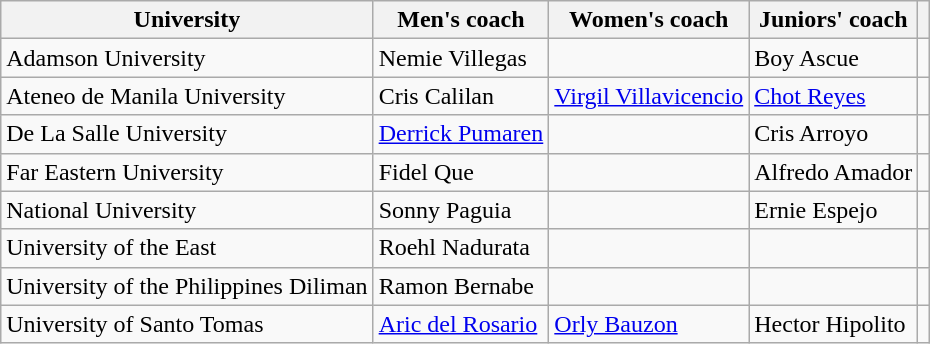<table class=wikitable>
<tr>
<th>University</th>
<th>Men's coach</th>
<th>Women's coach</th>
<th>Juniors' coach</th>
<th></th>
</tr>
<tr>
<td>Adamson University</td>
<td>Nemie Villegas</td>
<td></td>
<td>Boy Ascue</td>
<td></td>
</tr>
<tr>
<td>Ateneo de Manila University</td>
<td>Cris Calilan</td>
<td><a href='#'>Virgil Villavicencio</a></td>
<td><a href='#'>Chot Reyes</a></td>
<td></td>
</tr>
<tr>
<td>De La Salle University</td>
<td><a href='#'>Derrick Pumaren</a></td>
<td></td>
<td>Cris Arroyo</td>
<td></td>
</tr>
<tr>
<td>Far Eastern University</td>
<td>Fidel Que</td>
<td></td>
<td>Alfredo Amador</td>
<td></td>
</tr>
<tr>
<td>National University</td>
<td>Sonny Paguia</td>
<td></td>
<td>Ernie Espejo</td>
<td></td>
</tr>
<tr>
<td>University of the East</td>
<td>Roehl Nadurata</td>
<td></td>
<td></td>
<td></td>
</tr>
<tr>
<td>University of the Philippines Diliman</td>
<td>Ramon Bernabe</td>
<td></td>
<td></td>
<td></td>
</tr>
<tr>
<td>University of Santo Tomas</td>
<td><a href='#'>Aric del Rosario</a></td>
<td><a href='#'>Orly Bauzon</a></td>
<td>Hector Hipolito</td>
<td></td>
</tr>
</table>
